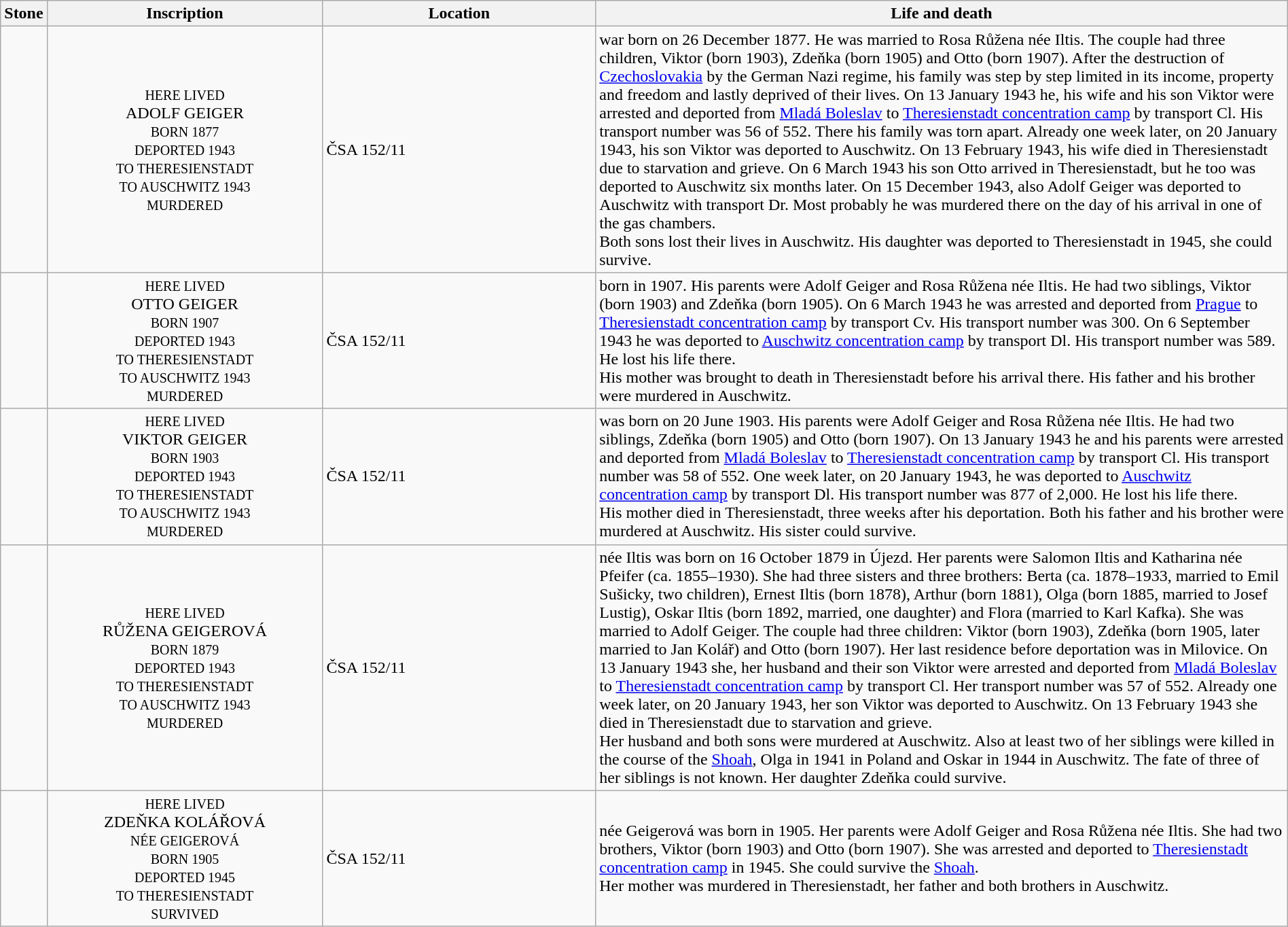<table class="wikitable sortable toptextcells" style="width:100%">
<tr>
<th class="hintergrundfarbe6 unsortable" width="120px">Stone</th>
<th class="hintergrundfarbe6 unsortable" style ="width:22%;">Inscription</th>
<th class="hintergrundfarbe6" data-sort-type="text" style ="width:22%;">Location</th>
<th class="hintergrundfarbe6" style="width:100%;">Life and death</th>
</tr>
<tr>
<td></td>
<td style="text-align:center"><div><small>HERE LIVED</small><br>ADOLF GEIGER<br><small>BORN 1877<br>DEPORTED 1943<br>TO THERESIENSTADT<br>TO AUSCHWITZ 1943<br>MURDERED</small></div></td>
<td>ČSA 152/11</td>
<td><strong></strong> war born on 26 December 1877. He was married to Rosa Růžena née Iltis. The couple had three children, Viktor (born 1903), Zdeňka (born 1905) and Otto (born 1907). After the destruction of <a href='#'>Czechoslovakia</a> by the German Nazi regime, his family was step by step limited in its income, property and freedom and lastly deprived of their lives. On 13 January 1943 he, his wife and his son Viktor were arrested and deported from <a href='#'>Mladá Boleslav</a> to <a href='#'>Theresienstadt concentration camp</a> by transport Cl. His transport number was 56 of 552. There his family was torn apart. Already one week later, on 20 January 1943, his son Viktor was deported to Auschwitz. On 13 February 1943, his wife died in Theresienstadt due to starvation and grieve. On 6 March 1943 his son Otto arrived in Theresienstadt, but he too was deported to Auschwitz six months later. On 15 December 1943, also Adolf Geiger was deported to Auschwitz with transport Dr. Most probably he was murdered there on the day of his arrival in one of the gas chambers.<br>Both sons lost their lives in Auschwitz. His daughter was deported to Theresienstadt in 1945, she could survive.</td>
</tr>
<tr>
<td></td>
<td style="text-align:center"><div><small>HERE LIVED</small><br>OTTO GEIGER<br><small>BORN 1907<br>DEPORTED 1943<br>TO THERESIENSTADT<br>TO AUSCHWITZ 1943<br>MURDERED</small></div></td>
<td>ČSA 152/11</td>
<td><strong></strong> born in 1907. His parents were Adolf Geiger and Rosa Růžena née Iltis. He had two siblings, Viktor (born 1903) and Zdeňka (born 1905). On 6 March 1943 he was arrested and deported from <a href='#'>Prague</a> to <a href='#'>Theresienstadt concentration camp</a> by transport Cv. His transport number was 300. On 6 September 1943 he was deported to <a href='#'>Auschwitz concentration camp</a> by transport Dl. His transport number was 589. He lost his life there.<br>His mother was brought to death in Theresienstadt before his arrival there. His father and his brother were murdered in Auschwitz.</td>
</tr>
<tr>
<td></td>
<td style="text-align:center"><div><small>HERE LIVED</small><br>VIKTOR GEIGER<br><small>BORN 1903<br>DEPORTED 1943<br>TO THERESIENSTADT<br>TO AUSCHWITZ 1943<br>MURDERED</small></div></td>
<td>ČSA 152/11</td>
<td><strong></strong> was born on 20 June 1903. His parents were Adolf Geiger and Rosa Růžena née Iltis. He had two siblings, Zdeňka (born 1905) and Otto (born 1907). On 13 January 1943 he and his parents were arrested and deported from <a href='#'>Mladá Boleslav</a> to <a href='#'>Theresienstadt concentration camp</a> by transport Cl. His transport number was 58 of 552. One week later, on 20 January 1943, he was deported to <a href='#'>Auschwitz concentration camp</a> by transport Dl. His transport number was 877 of 2,000. He lost his life there.<br>His mother died in Theresienstadt, three weeks after his deportation. Both his father and his brother were murdered at Auschwitz. His sister could survive.</td>
</tr>
<tr>
<td></td>
<td style="text-align:center"><div><small>HERE LIVED</small><br>RŮŽENA GEIGEROVÁ<br><small>BORN 1879<br>DEPORTED 1943<br>TO THERESIENSTADT<br>TO AUSCHWITZ 1943<br>MURDERED</small></div></td>
<td>ČSA 152/11</td>
<td><strong></strong> née Iltis was born on 16 October 1879 in Újezd. Her parents were Salomon Iltis and Katharina née Pfeifer (ca. 1855–1930). She had three sisters and three brothers: Berta (ca. 1878–1933, married to Emil Sušicky, two children), Ernest Iltis (born 1878), Arthur (born 1881), Olga (born 1885, married to Josef Lustig), Oskar Iltis (born 1892, married, one daughter) and Flora (married to Karl Kafka). She was married to Adolf Geiger. The couple had three children: Viktor (born 1903), Zdeňka (born 1905, later married to Jan Kolář) and Otto (born 1907). Her last residence before deportation was in Milovice. On 13 January 1943 she, her husband and their son Viktor were arrested and deported from <a href='#'>Mladá Boleslav</a> to <a href='#'>Theresienstadt concentration camp</a> by transport Cl. Her transport number was 57 of 552. Already one week later, on 20 January 1943, her son Viktor was deported to Auschwitz. On 13 February 1943 she died in Theresienstadt due to starvation and grieve.<br>Her husband and both sons were murdered at Auschwitz. Also at least two of her siblings were killed in the course of the <a href='#'>Shoah</a>, Olga in 1941 in Poland and Oskar in 1944 in Auschwitz. The fate of three of her siblings is not known. Her daughter Zdeňka could survive.</td>
</tr>
<tr>
<td></td>
<td style="text-align:center"><div><small>HERE LIVED</small><br>ZDEŇKA KOLÁŘOVÁ<br><small>NÉE GEIGEROVÁ<br>BORN 1905<br>DEPORTED 1945<br>TO THERESIENSTADT<br>SURVIVED</small></div></td>
<td>ČSA 152/11</td>
<td><strong></strong> née Geigerová was born in 1905. Her parents were Adolf Geiger and Rosa Růžena née Iltis. She had two brothers, Viktor (born 1903) and Otto (born 1907). She was arrested and deported to <a href='#'>Theresienstadt concentration camp</a> in 1945. She could survive the <a href='#'>Shoah</a>.<br>Her mother was murdered in Theresienstadt, her father and both brothers in Auschwitz.</td>
</tr>
</table>
